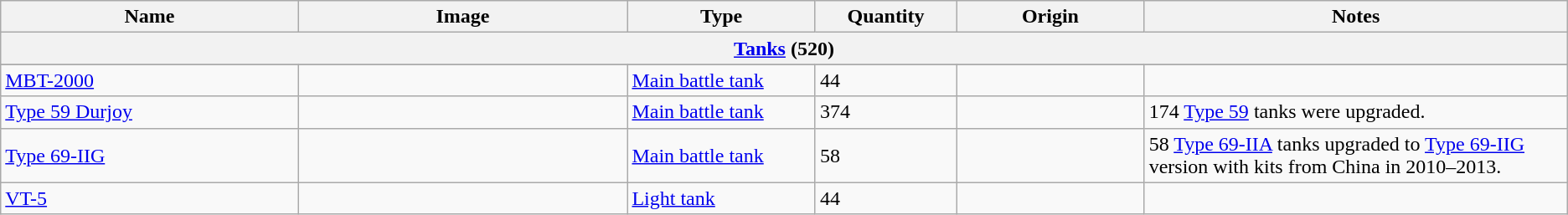<table class="wikitable">
<tr>
<th style="width: 19%;">Name</th>
<th style="width: 21%;">Image</th>
<th style="width: 12%;">Type</th>
<th style="width: 9%;">Quantity</th>
<th style="width: 12%;">Origin</th>
<th style="width: 32%;">Notes</th>
</tr>
<tr>
<th colspan="7"><a href='#'>Tanks</a> (520)</th>
</tr>
<tr>
</tr>
<tr>
<td><a href='#'>MBT-2000</a></td>
<td></td>
<td><a href='#'>Main battle tank</a></td>
<td>44</td>
<td></td>
<td></td>
</tr>
<tr>
<td><a href='#'>Type 59 Durjoy</a></td>
<td></td>
<td><a href='#'>Main battle tank</a></td>
<td>374</td>
<td> <br> </td>
<td> 174 <a href='#'>Type 59</a> tanks were upgraded.</td>
</tr>
<tr>
<td><a href='#'>Type 69-IIG</a></td>
<td></td>
<td><a href='#'>Main battle tank</a></td>
<td>58</td>
<td></td>
<td>58 <a href='#'>Type 69-IIA</a> tanks upgraded to <a href='#'>Type 69-IIG</a> version with kits from China in 2010–2013.</td>
</tr>
<tr>
<td><a href='#'>VT-5</a></td>
<td></td>
<td><a href='#'>Light tank</a></td>
<td>44</td>
<td></td>
<td></td>
</tr>
</table>
